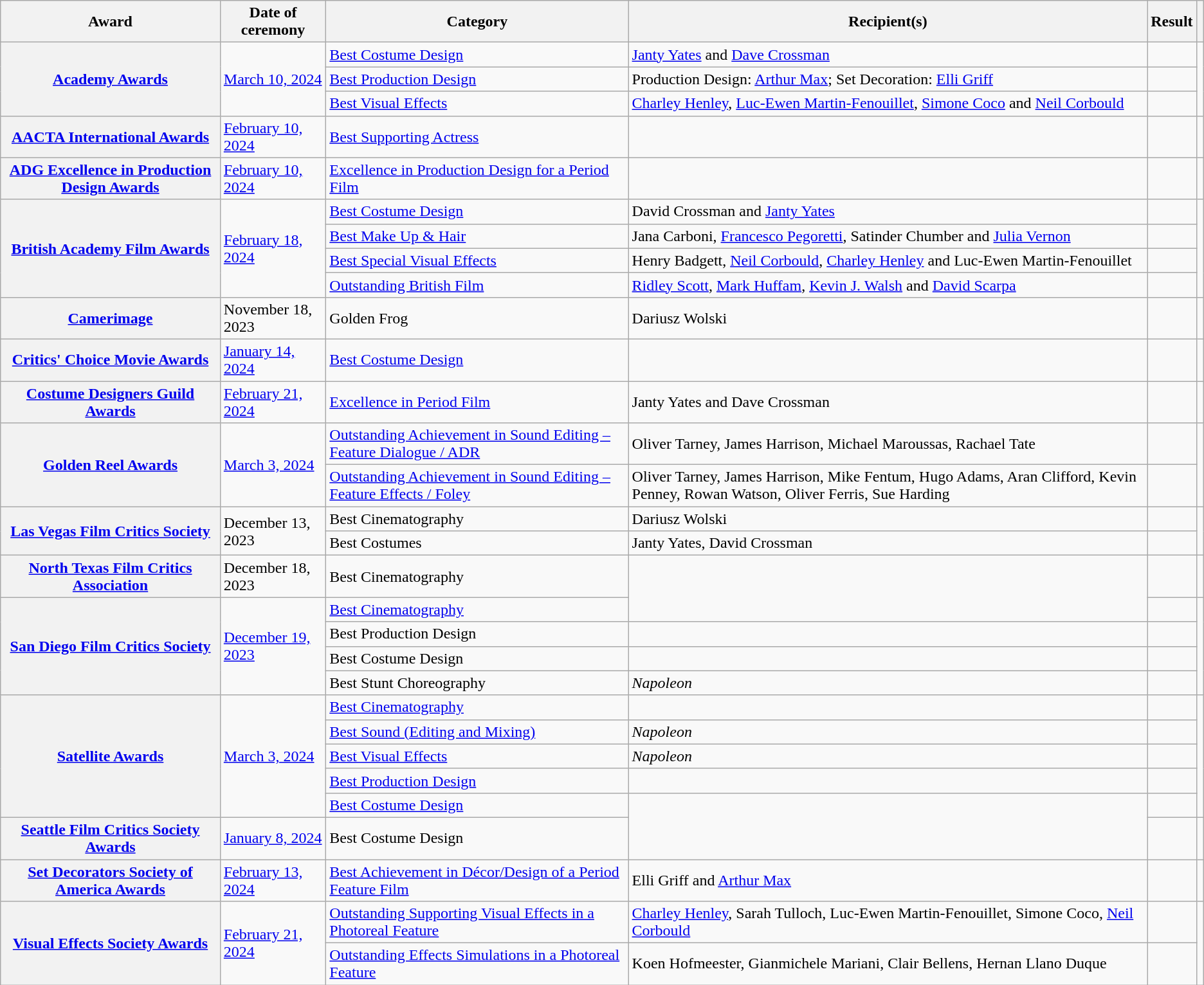<table class="wikitable plainrowheaders sortable">
<tr>
<th scope="col">Award</th>
<th scope="col">Date of ceremony</th>
<th scope="col">Category</th>
<th scope="col">Recipient(s)</th>
<th scope="col">Result</th>
<th scope="col" class="unsortable"></th>
</tr>
<tr>
<th scope="row" rowspan="3"><a href='#'>Academy Awards</a></th>
<td rowspan="3"><a href='#'>March 10, 2024</a></td>
<td><a href='#'>Best Costume Design</a></td>
<td><a href='#'>Janty Yates</a> and <a href='#'>Dave Crossman</a></td>
<td></td>
<td style="text-align:center;" rowspan="3"></td>
</tr>
<tr>
<td><a href='#'>Best Production Design</a></td>
<td>Production Design: <a href='#'>Arthur Max</a>; Set Decoration: <a href='#'>Elli Griff</a></td>
<td></td>
</tr>
<tr>
<td><a href='#'>Best Visual Effects</a></td>
<td><a href='#'>Charley Henley</a>, <a href='#'>Luc-Ewen Martin-Fenouillet</a>, <a href='#'>Simone Coco</a> and <a href='#'>Neil Corbould</a></td>
<td></td>
</tr>
<tr>
<th scope="row"><a href='#'>AACTA International Awards</a></th>
<td><a href='#'>February 10, 2024</a></td>
<td><a href='#'>Best Supporting Actress</a></td>
<td></td>
<td></td>
<td style="text-align:center;"></td>
</tr>
<tr>
<th scope="row"><a href='#'>ADG Excellence in Production Design Awards</a></th>
<td><a href='#'>February 10, 2024</a></td>
<td><a href='#'>Excellence in Production Design for a Period Film</a></td>
<td></td>
<td></td>
<td align="center"></td>
</tr>
<tr>
<th scope="row" rowspan="4"><a href='#'>British Academy Film Awards</a></th>
<td rowspan="4"><a href='#'>February 18, 2024</a></td>
<td><a href='#'>Best Costume Design</a></td>
<td>David Crossman and <a href='#'>Janty Yates</a></td>
<td></td>
<td style="text-align:center;" rowspan="4"></td>
</tr>
<tr>
<td><a href='#'>Best Make Up & Hair</a></td>
<td>Jana Carboni, <a href='#'>Francesco Pegoretti</a>, Satinder Chumber and <a href='#'>Julia Vernon</a></td>
<td></td>
</tr>
<tr>
<td><a href='#'>Best Special Visual Effects</a></td>
<td>Henry Badgett, <a href='#'>Neil Corbould</a>, <a href='#'>Charley Henley</a> and Luc-Ewen Martin-Fenouillet</td>
<td></td>
</tr>
<tr>
<td><a href='#'>Outstanding British Film</a></td>
<td><a href='#'>Ridley Scott</a>, <a href='#'>Mark Huffam</a>, <a href='#'>Kevin J. Walsh</a> and <a href='#'>David Scarpa</a></td>
<td></td>
</tr>
<tr>
<th scope="row"><a href='#'>Camerimage</a></th>
<td>November 18, 2023</td>
<td>Golden Frog</td>
<td>Dariusz Wolski</td>
<td></td>
<td style="text-align:center;"></td>
</tr>
<tr>
<th scope="row"><a href='#'>Critics' Choice Movie Awards</a></th>
<td><a href='#'>January 14, 2024</a></td>
<td><a href='#'>Best Costume Design</a></td>
<td></td>
<td></td>
<td style="text-align:center;"></td>
</tr>
<tr>
<th scope="row"><a href='#'>Costume Designers Guild Awards</a></th>
<td><a href='#'>February 21, 2024</a></td>
<td><a href='#'>Excellence in Period Film</a></td>
<td>Janty Yates and Dave Crossman</td>
<td></td>
<td align="center"></td>
</tr>
<tr>
<th rowspan="2" scope="row"><a href='#'>Golden Reel Awards</a></th>
<td rowspan="2"><a href='#'>March 3, 2024</a></td>
<td><a href='#'>Outstanding Achievement in Sound Editing – Feature Dialogue / ADR</a></td>
<td>Oliver Tarney, James Harrison, Michael Maroussas, Rachael Tate</td>
<td></td>
<td rowspan="2" align="center"></td>
</tr>
<tr>
<td><a href='#'>Outstanding Achievement in Sound Editing – Feature Effects / Foley</a></td>
<td>Oliver Tarney, James Harrison, Mike Fentum, Hugo Adams, Aran Clifford, Kevin Penney, Rowan Watson, Oliver Ferris, Sue Harding</td>
<td></td>
</tr>
<tr>
<th rowspan="2" scope="row"><a href='#'>Las Vegas Film Critics Society</a></th>
<td rowspan="2">December 13, 2023</td>
<td>Best Cinematography</td>
<td>Dariusz Wolski</td>
<td></td>
<td rowspan="2" align="center"></td>
</tr>
<tr>
<td>Best Costumes</td>
<td>Janty Yates, David Crossman</td>
<td></td>
</tr>
<tr>
<th scope="row"><a href='#'>North Texas Film Critics Association</a></th>
<td>December 18, 2023</td>
<td>Best Cinematography</td>
<td rowspan="2"></td>
<td></td>
<td align="center"></td>
</tr>
<tr>
<th scope="row" rowspan="4"><a href='#'>San Diego Film Critics Society</a></th>
<td rowspan="4"><a href='#'>December 19, 2023</a></td>
<td><a href='#'>Best Cinematography</a></td>
<td></td>
<td style="text-align:center;" rowspan="4"><br></td>
</tr>
<tr>
<td>Best Production Design</td>
<td></td>
<td></td>
</tr>
<tr>
<td>Best Costume Design</td>
<td></td>
<td></td>
</tr>
<tr>
<td>Best Stunt Choreography</td>
<td><em>Napoleon</em></td>
<td></td>
</tr>
<tr>
<th scope="row" rowspan="5"><a href='#'>Satellite Awards</a></th>
<td rowspan="5"><a href='#'>March 3, 2024</a></td>
<td><a href='#'>Best Cinematography</a></td>
<td></td>
<td></td>
<td style="text-align:center;" rowspan="5"></td>
</tr>
<tr>
<td><a href='#'>Best Sound (Editing and Mixing)</a></td>
<td><em>Napoleon</em></td>
<td></td>
</tr>
<tr>
<td><a href='#'>Best Visual Effects</a></td>
<td><em>Napoleon</em></td>
<td></td>
</tr>
<tr>
<td><a href='#'>Best Production Design</a></td>
<td></td>
<td></td>
</tr>
<tr>
<td><a href='#'>Best Costume Design</a></td>
<td rowspan="2"></td>
<td></td>
</tr>
<tr>
<th scope="row"><a href='#'>Seattle Film Critics Society Awards</a></th>
<td><a href='#'>January 8, 2024</a></td>
<td>Best Costume Design</td>
<td></td>
<td rowspan="1" align="center"></td>
</tr>
<tr>
<th scope="row"><a href='#'>Set Decorators Society of America Awards</a></th>
<td><a href='#'>February 13, 2024</a></td>
<td><a href='#'>Best Achievement in Décor/Design of a Period Feature Film</a></td>
<td>Elli Griff and <a href='#'>Arthur Max</a></td>
<td></td>
<td align="center"></td>
</tr>
<tr>
<th scope="row" rowspan="2"><a href='#'>Visual Effects Society Awards</a></th>
<td rowspan="2"><a href='#'>February 21, 2024</a></td>
<td><a href='#'>Outstanding Supporting Visual Effects in a Photoreal Feature</a></td>
<td><a href='#'>Charley Henley</a>, Sarah Tulloch, Luc-Ewen Martin-Fenouillet, Simone Coco, <a href='#'>Neil Corbould</a></td>
<td></td>
<td rowspan="2"></td>
</tr>
<tr>
<td><a href='#'>Outstanding Effects Simulations in a Photoreal Feature</a></td>
<td>Koen Hofmeester, Gianmichele Mariani, Clair Bellens, Hernan Llano Duque</td>
<td></td>
</tr>
</table>
